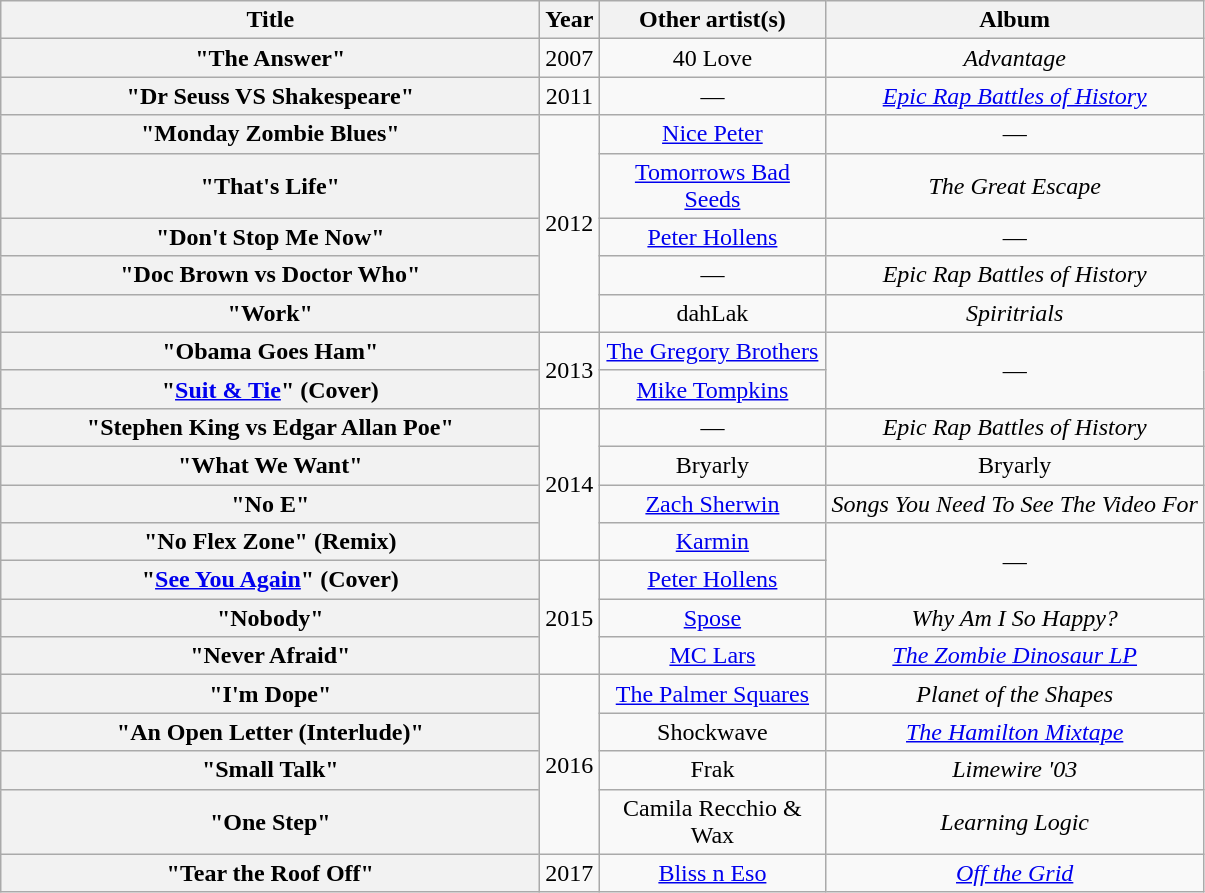<table class="wikitable plainrowheaders" style="text-align:center;">
<tr>
<th scope="col" style="width:22em;">Title</th>
<th scope="col" style="width:1em;">Year</th>
<th scope="col" style="width:9em;">Other artist(s)</th>
<th scope="col">Album</th>
</tr>
<tr>
<th scope="row">"The Answer"</th>
<td>2007</td>
<td>40 Love</td>
<td><em>Advantage</em></td>
</tr>
<tr>
<th scope="row">"Dr Seuss VS Shakespeare"</th>
<td>2011</td>
<td>—</td>
<td><em><a href='#'>Epic Rap Battles of History</a></em></td>
</tr>
<tr>
<th scope="row">"Monday Zombie Blues"</th>
<td rowspan="5">2012</td>
<td><a href='#'>Nice Peter</a></td>
<td>—</td>
</tr>
<tr>
<th scope="row">"That's Life"</th>
<td><a href='#'>Tomorrows Bad Seeds</a></td>
<td><em>The Great Escape</em></td>
</tr>
<tr>
<th scope="row">"Don't Stop Me Now"</th>
<td><a href='#'>Peter Hollens</a></td>
<td>—</td>
</tr>
<tr>
<th scope="row">"Doc Brown vs Doctor Who"</th>
<td>—</td>
<td><em>Epic Rap Battles of History</em></td>
</tr>
<tr>
<th scope="row">"Work"</th>
<td>dahLak</td>
<td><em>Spiritrials</em></td>
</tr>
<tr>
<th scope="row">"Obama Goes Ham"</th>
<td rowspan="2">2013</td>
<td><a href='#'>The Gregory Brothers</a></td>
<td rowspan="2">—</td>
</tr>
<tr>
<th scope="row">"<a href='#'>Suit & Tie</a>" (Cover)</th>
<td><a href='#'>Mike Tompkins</a></td>
</tr>
<tr>
<th scope="row">"Stephen King vs Edgar Allan Poe"</th>
<td rowspan="4">2014</td>
<td>—</td>
<td><em>Epic Rap Battles of History</em></td>
</tr>
<tr>
<th scope="row">"What We Want"</th>
<td>Bryarly</td>
<td>Bryarly</td>
</tr>
<tr>
<th scope="row">"No E"</th>
<td><a href='#'>Zach Sherwin</a></td>
<td><em>Songs You Need To See The Video For</em></td>
</tr>
<tr>
<th scope="row">"No Flex Zone" (Remix)</th>
<td><a href='#'>Karmin</a></td>
<td rowspan="2">—</td>
</tr>
<tr>
<th scope="row">"<a href='#'>See You Again</a>" (Cover)</th>
<td rowspan="3">2015</td>
<td><a href='#'>Peter Hollens</a></td>
</tr>
<tr>
<th scope="row">"Nobody"</th>
<td><a href='#'>Spose</a></td>
<td><em>Why Am I So Happy?</em></td>
</tr>
<tr>
<th scope="row">"Never Afraid"</th>
<td><a href='#'>MC Lars</a></td>
<td><em><a href='#'>The Zombie Dinosaur LP</a></em></td>
</tr>
<tr>
<th scope="row">"I'm Dope"</th>
<td rowspan="4">2016</td>
<td><a href='#'>The Palmer Squares</a></td>
<td><em>Planet of the Shapes</em></td>
</tr>
<tr>
<th scope="row">"An Open Letter (Interlude)"</th>
<td>Shockwave</td>
<td><em><a href='#'>The Hamilton Mixtape</a></em></td>
</tr>
<tr>
<th scope="row">"Small Talk"</th>
<td>Frak</td>
<td><em>Limewire '03</em></td>
</tr>
<tr>
<th scope="row">"One Step"</th>
<td>Camila Recchio & Wax</td>
<td><em>Learning Logic</em></td>
</tr>
<tr>
<th scope="row">"Tear the Roof Off"</th>
<td>2017</td>
<td><a href='#'>Bliss n Eso</a></td>
<td><em><a href='#'>Off the Grid</a></em></td>
</tr>
</table>
